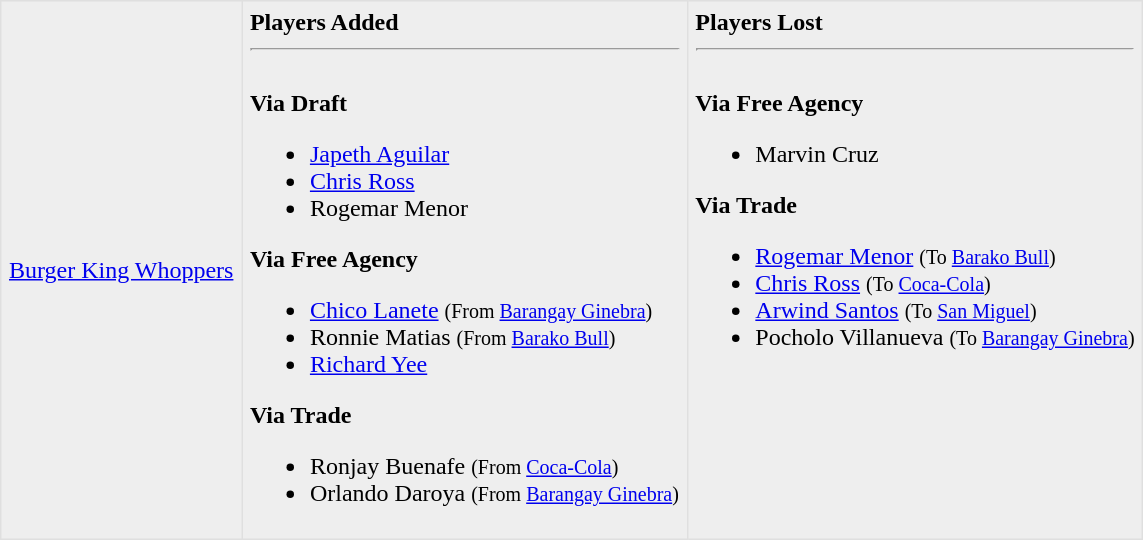<table border=1 style="border-collapse:collapse; background-color:#eeeeee" bordercolor="#DFDFDF" cellpadding="5">
<tr>
<td><a href='#'>Burger King Whoppers</a><br></td>
<td valign="top"><strong>Players Added</strong> <hr><br><strong>Via Draft</strong><ul><li><a href='#'>Japeth Aguilar</a></li><li><a href='#'>Chris Ross</a></li><li>Rogemar Menor</li></ul><strong>Via Free Agency</strong><ul><li><a href='#'>Chico Lanete</a> <small>(From <a href='#'>Barangay Ginebra</a>)</small></li><li>Ronnie Matias <small>(From <a href='#'>Barako Bull</a>)</small></li><li><a href='#'>Richard Yee</a></li></ul><strong>Via Trade</strong><ul><li>Ronjay Buenafe <small>(From <a href='#'>Coca-Cola</a>)</small></li><li>Orlando Daroya <small>(From <a href='#'>Barangay Ginebra</a>)</small></li></ul></td>
<td valign="top"><strong>Players Lost</strong> <hr><br><strong>Via Free Agency</strong><ul><li>Marvin Cruz</li></ul><strong>Via Trade</strong><ul><li><a href='#'>Rogemar Menor</a> <small>(To <a href='#'>Barako Bull</a>)</small></li><li><a href='#'>Chris Ross</a> <small>(To <a href='#'>Coca-Cola</a>)</small></li><li><a href='#'>Arwind Santos</a> <small>(To <a href='#'>San Miguel</a>)</small></li><li>Pocholo Villanueva <small>(To <a href='#'>Barangay Ginebra</a>)</small></li></ul></td>
</tr>
</table>
